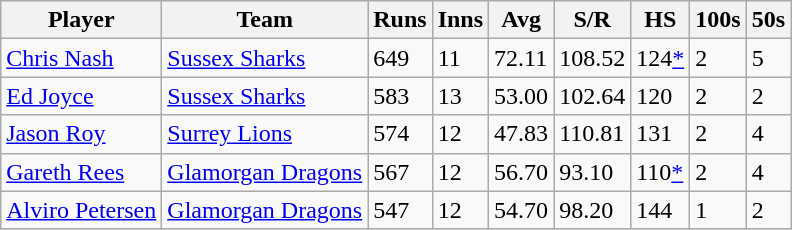<table class="wikitable">
<tr>
<th>Player</th>
<th>Team</th>
<th>Runs</th>
<th>Inns</th>
<th>Avg</th>
<th>S/R</th>
<th>HS</th>
<th>100s</th>
<th>50s</th>
</tr>
<tr>
<td><a href='#'>Chris Nash</a></td>
<td><a href='#'>Sussex Sharks</a></td>
<td>649</td>
<td>11</td>
<td>72.11</td>
<td>108.52</td>
<td>124<a href='#'>*</a></td>
<td>2</td>
<td>5</td>
</tr>
<tr>
<td><a href='#'>Ed Joyce</a></td>
<td><a href='#'>Sussex Sharks</a></td>
<td>583</td>
<td>13</td>
<td>53.00</td>
<td>102.64</td>
<td>120</td>
<td>2</td>
<td>2</td>
</tr>
<tr>
<td><a href='#'>Jason Roy</a></td>
<td><a href='#'>Surrey Lions</a></td>
<td>574</td>
<td>12</td>
<td>47.83</td>
<td>110.81</td>
<td>131</td>
<td>2</td>
<td>4</td>
</tr>
<tr>
<td><a href='#'>Gareth Rees</a></td>
<td><a href='#'>Glamorgan Dragons</a></td>
<td>567</td>
<td>12</td>
<td>56.70</td>
<td>93.10</td>
<td>110<a href='#'>*</a></td>
<td>2</td>
<td>4</td>
</tr>
<tr>
<td><a href='#'>Alviro Petersen</a></td>
<td><a href='#'>Glamorgan Dragons</a></td>
<td>547</td>
<td>12</td>
<td>54.70</td>
<td>98.20</td>
<td>144</td>
<td>1</td>
<td>2</td>
</tr>
</table>
